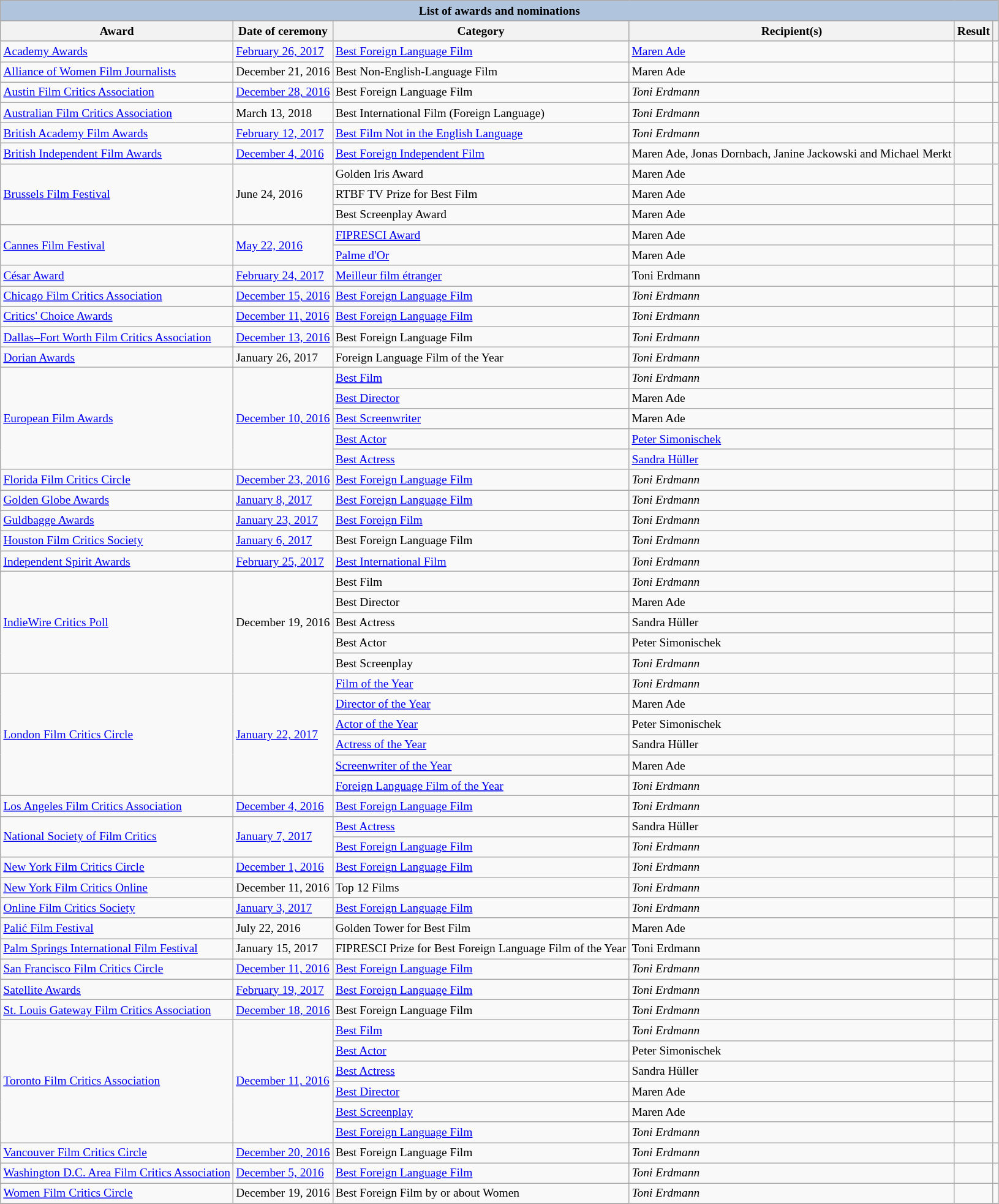<table class="wikitable sortable" style="font-size:small">
<tr style="background:#ccc; text-align:center;">
<th colspan="6" style="background: LightSteelBlue;">List of awards and nominations</th>
</tr>
<tr style="background:#ccc; text-align:center;">
<th scope="col">Award</th>
<th scope="col">Date of ceremony</th>
<th scope="col">Category</th>
<th scope="col">Recipient(s)</th>
<th scope="col">Result</th>
<th scope="col" class="unsortable"></th>
</tr>
<tr>
<td><a href='#'>Academy Awards</a></td>
<td><a href='#'>February 26, 2017</a></td>
<td><a href='#'>Best Foreign Language Film</a></td>
<td><a href='#'>Maren Ade</a></td>
<td></td>
<td style="text-align:center;"><br></td>
</tr>
<tr>
<td><a href='#'>Alliance of Women Film Journalists</a></td>
<td>December 21, 2016</td>
<td>Best Non-English-Language Film</td>
<td>Maren Ade</td>
<td></td>
<td style="text-align:center;"><br></td>
</tr>
<tr>
<td><a href='#'>Austin Film Critics Association</a></td>
<td><a href='#'>December 28, 2016</a></td>
<td>Best Foreign Language Film</td>
<td><em>Toni Erdmann</em></td>
<td></td>
<td style="text-align:center;"><br></td>
</tr>
<tr>
<td><a href='#'>Australian Film Critics Association</a></td>
<td rowspan="1">March 13, 2018</td>
<td>Best International Film (Foreign Language)</td>
<td><em>Toni Erdmann</em></td>
<td></td>
<td rowspan="1" style="text-align:center;"></td>
</tr>
<tr>
<td><a href='#'>British Academy Film Awards</a></td>
<td><a href='#'>February 12, 2017</a></td>
<td><a href='#'>Best Film Not in the English Language</a></td>
<td><em>Toni Erdmann</em></td>
<td></td>
<td style="text-align:center;"></td>
</tr>
<tr>
<td><a href='#'>British Independent Film Awards</a></td>
<td><a href='#'>December 4, 2016</a></td>
<td><a href='#'>Best Foreign Independent Film</a></td>
<td>Maren Ade, Jonas Dornbach, Janine Jackowski and Michael Merkt</td>
<td></td>
<td style="text-align:center;"></td>
</tr>
<tr>
<td rowspan="3"><a href='#'>Brussels Film Festival</a></td>
<td rowspan="3">June 24, 2016</td>
<td>Golden Iris Award</td>
<td>Maren Ade</td>
<td></td>
<td rowspan="3" style="text-align:center;"></td>
</tr>
<tr>
<td>RTBF TV Prize for Best Film</td>
<td>Maren Ade</td>
<td></td>
</tr>
<tr>
<td>Best Screenplay Award</td>
<td>Maren Ade</td>
<td></td>
</tr>
<tr>
<td rowspan="2"><a href='#'>Cannes Film Festival</a></td>
<td rowspan="2"><a href='#'>May 22, 2016</a></td>
<td><a href='#'>FIPRESCI Award</a></td>
<td>Maren Ade</td>
<td></td>
<td rowspan="2" style="text-align:center;"></td>
</tr>
<tr>
<td><a href='#'>Palme d'Or</a></td>
<td>Maren Ade</td>
<td></td>
</tr>
<tr>
<td><a href='#'>César Award</a></td>
<td><a href='#'>February 24, 2017</a></td>
<td><a href='#'>Meilleur film étranger</a></td>
<td>Toni Erdmann</td>
<td></td>
<td style="text-align:center;"></td>
</tr>
<tr>
<td><a href='#'>Chicago Film Critics Association</a></td>
<td><a href='#'>December 15, 2016</a></td>
<td><a href='#'>Best Foreign Language Film</a></td>
<td><em>Toni Erdmann</em></td>
<td></td>
<td style="text-align:center;"></td>
</tr>
<tr>
<td><a href='#'>Critics' Choice Awards</a></td>
<td><a href='#'>December 11, 2016</a></td>
<td><a href='#'>Best Foreign Language Film</a></td>
<td><em>Toni Erdmann</em></td>
<td></td>
<td style="text-align:center;"></td>
</tr>
<tr>
<td><a href='#'>Dallas–Fort Worth Film Critics Association</a></td>
<td><a href='#'>December 13, 2016</a></td>
<td>Best Foreign Language Film</td>
<td><em>Toni Erdmann</em></td>
<td></td>
<td style="text-align:center;"></td>
</tr>
<tr>
<td><a href='#'>Dorian Awards</a></td>
<td>January 26, 2017</td>
<td>Foreign Language Film of the Year</td>
<td><em>Toni Erdmann</em></td>
<td></td>
<td style="text-align:center;"></td>
</tr>
<tr>
<td rowspan="5"><a href='#'>European Film Awards</a></td>
<td rowspan="5"><a href='#'>December 10, 2016</a></td>
<td><a href='#'>Best Film</a></td>
<td><em>Toni Erdmann</em></td>
<td></td>
<td rowspan="5" style="text-align:center;"></td>
</tr>
<tr>
<td><a href='#'>Best Director</a></td>
<td>Maren Ade</td>
<td></td>
</tr>
<tr>
<td><a href='#'>Best Screenwriter</a></td>
<td>Maren Ade</td>
<td></td>
</tr>
<tr>
<td><a href='#'>Best Actor</a></td>
<td><a href='#'>Peter Simonischek</a></td>
<td></td>
</tr>
<tr>
<td><a href='#'>Best Actress</a></td>
<td><a href='#'>Sandra Hüller</a></td>
<td></td>
</tr>
<tr>
<td><a href='#'>Florida Film Critics Circle</a></td>
<td><a href='#'>December 23, 2016</a></td>
<td><a href='#'>Best Foreign Language Film</a></td>
<td><em>Toni Erdmann</em></td>
<td></td>
<td style="text-align:center;"></td>
</tr>
<tr>
<td><a href='#'>Golden Globe Awards</a></td>
<td><a href='#'>January 8, 2017</a></td>
<td><a href='#'>Best Foreign Language Film</a></td>
<td><em>Toni Erdmann</em></td>
<td></td>
<td style="text-align:center;"></td>
</tr>
<tr>
<td><a href='#'>Guldbagge Awards</a></td>
<td><a href='#'>January 23, 2017</a></td>
<td><a href='#'>Best Foreign Film</a></td>
<td><em>Toni Erdmann</em></td>
<td></td>
<td style="text-align:center;"></td>
</tr>
<tr>
<td><a href='#'>Houston Film Critics Society</a></td>
<td><a href='#'>January 6, 2017</a></td>
<td>Best Foreign Language Film</td>
<td><em>Toni Erdmann</em></td>
<td></td>
<td style="text-align:center;"><br></td>
</tr>
<tr>
<td><a href='#'>Independent Spirit Awards</a></td>
<td><a href='#'>February 25, 2017</a></td>
<td><a href='#'>Best International Film</a></td>
<td><em>Toni Erdmann</em></td>
<td></td>
<td style="text-align:center;"></td>
</tr>
<tr>
<td rowspan="5"><a href='#'>IndieWire Critics Poll</a></td>
<td rowspan="5">December 19, 2016</td>
<td>Best Film</td>
<td><em>Toni Erdmann</em></td>
<td></td>
<td rowspan="5" style="text-align:center;"></td>
</tr>
<tr>
<td>Best Director</td>
<td>Maren Ade</td>
<td></td>
</tr>
<tr>
<td>Best Actress</td>
<td>Sandra Hüller</td>
<td></td>
</tr>
<tr>
<td>Best Actor</td>
<td>Peter Simonischek</td>
<td></td>
</tr>
<tr>
<td>Best Screenplay</td>
<td><em>Toni Erdmann</em></td>
<td></td>
</tr>
<tr>
<td rowspan="6"><a href='#'>London Film Critics Circle</a></td>
<td rowspan="6"><a href='#'>January 22, 2017</a></td>
<td><a href='#'>Film of the Year</a></td>
<td><em>Toni Erdmann</em></td>
<td></td>
<td rowspan="6" style="text-align:center;"></td>
</tr>
<tr>
<td><a href='#'>Director of the Year</a></td>
<td>Maren Ade</td>
<td></td>
</tr>
<tr>
<td><a href='#'>Actor of the Year</a></td>
<td>Peter Simonischek</td>
<td></td>
</tr>
<tr>
<td><a href='#'>Actress of the Year</a></td>
<td>Sandra Hüller</td>
<td></td>
</tr>
<tr>
<td><a href='#'>Screenwriter of the Year</a></td>
<td>Maren Ade</td>
<td></td>
</tr>
<tr>
<td><a href='#'>Foreign Language Film of the Year</a></td>
<td><em>Toni Erdmann</em></td>
<td></td>
</tr>
<tr>
<td><a href='#'>Los Angeles Film Critics Association</a></td>
<td><a href='#'>December 4, 2016</a></td>
<td><a href='#'>Best Foreign Language Film</a></td>
<td><em>Toni Erdmann</em></td>
<td></td>
<td style="text-align:center;"></td>
</tr>
<tr>
<td rowspan="2"><a href='#'>National Society of Film Critics</a></td>
<td rowspan="2"><a href='#'>January 7, 2017</a></td>
<td><a href='#'>Best Actress</a></td>
<td>Sandra Hüller</td>
<td></td>
<td rowspan="2" style="text-align:center;"></td>
</tr>
<tr>
<td><a href='#'>Best Foreign Language Film</a></td>
<td><em>Toni Erdmann</em></td>
<td></td>
</tr>
<tr>
<td><a href='#'>New York Film Critics Circle</a></td>
<td><a href='#'>December 1, 2016</a></td>
<td><a href='#'>Best Foreign Language Film</a></td>
<td><em>Toni Erdmann</em></td>
<td></td>
<td style="text-align:center;"></td>
</tr>
<tr>
<td><a href='#'>New York Film Critics Online</a></td>
<td>December 11, 2016</td>
<td>Top 12 Films</td>
<td><em>Toni Erdmann</em></td>
<td></td>
<td style="text-align:center;"></td>
</tr>
<tr>
<td><a href='#'>Online Film Critics Society</a></td>
<td><a href='#'>January 3, 2017</a></td>
<td><a href='#'>Best Foreign Language Film</a></td>
<td><em>Toni Erdmann</em></td>
<td></td>
<td style="text-align:center;"></td>
</tr>
<tr>
<td><a href='#'>Palić Film Festival</a></td>
<td>July 22, 2016</td>
<td>Golden Tower for Best Film</td>
<td>Maren Ade</td>
<td></td>
<td style="text-align:center;"></td>
</tr>
<tr>
<td><a href='#'>Palm Springs International Film Festival</a></td>
<td>January 15, 2017</td>
<td>FIPRESCI Prize for Best Foreign Language Film of the Year</td>
<td>Toni Erdmann</td>
<td></td>
<td style="text-align:center;"></td>
</tr>
<tr>
<td><a href='#'>San Francisco Film Critics Circle</a></td>
<td><a href='#'>December 11, 2016</a></td>
<td><a href='#'>Best Foreign Language Film</a></td>
<td><em>Toni Erdmann</em></td>
<td></td>
<td style="text-align:center;"><br></td>
</tr>
<tr>
<td><a href='#'>Satellite Awards</a></td>
<td><a href='#'>February 19, 2017</a></td>
<td><a href='#'>Best Foreign Language Film</a></td>
<td><em>Toni Erdmann</em></td>
<td></td>
<td style="text-align:center;"></td>
</tr>
<tr>
<td><a href='#'>St. Louis Gateway Film Critics Association</a></td>
<td><a href='#'>December 18, 2016</a></td>
<td>Best Foreign Language Film</td>
<td><em>Toni Erdmann</em></td>
<td></td>
<td style="text-align:center;"></td>
</tr>
<tr>
<td rowspan="6"><a href='#'>Toronto Film Critics Association</a></td>
<td rowspan="6"><a href='#'>December 11, 2016</a></td>
<td><a href='#'>Best Film</a></td>
<td><em>Toni Erdmann</em></td>
<td></td>
<td rowspan="6" style="text-align:center;"></td>
</tr>
<tr>
<td><a href='#'>Best Actor</a></td>
<td>Peter Simonischek</td>
<td></td>
</tr>
<tr>
<td><a href='#'>Best Actress</a></td>
<td>Sandra Hüller</td>
<td></td>
</tr>
<tr>
<td><a href='#'>Best Director</a></td>
<td>Maren Ade</td>
<td></td>
</tr>
<tr>
<td><a href='#'>Best Screenplay</a></td>
<td>Maren Ade</td>
<td></td>
</tr>
<tr>
<td><a href='#'>Best Foreign Language Film</a></td>
<td><em>Toni Erdmann</em></td>
<td></td>
</tr>
<tr>
<td><a href='#'>Vancouver Film Critics Circle</a></td>
<td><a href='#'>December 20, 2016</a></td>
<td>Best Foreign Language Film</td>
<td><em>Toni Erdmann</em></td>
<td></td>
<td style="text-align:center;"></td>
</tr>
<tr>
<td><a href='#'>Washington D.C. Area Film Critics Association</a></td>
<td><a href='#'>December 5, 2016</a></td>
<td><a href='#'>Best Foreign Language Film</a></td>
<td><em>Toni Erdmann</em></td>
<td></td>
<td style="text-align:center;"></td>
</tr>
<tr>
<td><a href='#'>Women Film Critics Circle</a></td>
<td>December 19, 2016</td>
<td>Best Foreign Film by or about Women</td>
<td><em>Toni Erdmann</em></td>
<td></td>
<td style="text-align:center;"></td>
</tr>
<tr>
</tr>
</table>
